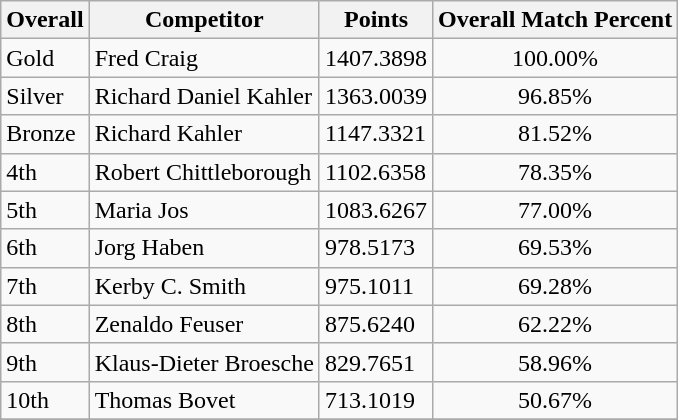<table class="wikitable sortable" style="text-align: left;">
<tr>
<th>Overall</th>
<th>Competitor</th>
<th>Points</th>
<th colspan="2">Overall Match Percent</th>
</tr>
<tr>
<td> Gold</td>
<td> Fred Craig</td>
<td>1407.3898</td>
<td colspan="2" style="text-align: center;">100.00%</td>
</tr>
<tr>
<td> Silver</td>
<td> Richard Daniel Kahler</td>
<td>1363.0039</td>
<td colspan="2" style="text-align: center;">96.85%</td>
</tr>
<tr>
<td> Bronze</td>
<td> Richard Kahler</td>
<td>1147.3321</td>
<td colspan="2" style="text-align: center;">81.52%</td>
</tr>
<tr>
<td>4th</td>
<td> Robert Chittleborough</td>
<td>1102.6358</td>
<td colspan="2" style="text-align: center;">78.35%</td>
</tr>
<tr>
<td>5th</td>
<td> Maria Jos</td>
<td>1083.6267</td>
<td colspan="2" style="text-align: center;">77.00%</td>
</tr>
<tr>
<td>6th</td>
<td> Jorg Haben</td>
<td>978.5173</td>
<td colspan="2" style="text-align: center;">69.53%</td>
</tr>
<tr>
<td>7th</td>
<td> Kerby C. Smith</td>
<td>975.1011</td>
<td colspan="2" style="text-align: center;">69.28%</td>
</tr>
<tr>
<td>8th</td>
<td> Zenaldo Feuser</td>
<td>875.6240</td>
<td colspan="2" style="text-align: center;">62.22%</td>
</tr>
<tr>
<td>9th</td>
<td> Klaus-Dieter Broesche</td>
<td>829.7651</td>
<td colspan="2" style="text-align: center;">58.96%</td>
</tr>
<tr>
<td>10th</td>
<td> Thomas Bovet</td>
<td>713.1019</td>
<td colspan="2" style="text-align: center;">50.67%</td>
</tr>
<tr>
</tr>
</table>
